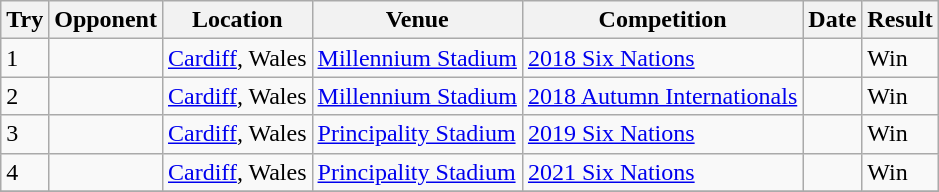<table class="wikitable sortable">
<tr>
<th>Try</th>
<th>Opponent</th>
<th>Location</th>
<th>Venue</th>
<th>Competition</th>
<th>Date</th>
<th>Result</th>
</tr>
<tr>
<td>1</td>
<td></td>
<td><a href='#'>Cardiff</a>, Wales</td>
<td><a href='#'>Millennium Stadium</a></td>
<td><a href='#'>2018 Six Nations</a></td>
<td></td>
<td>Win</td>
</tr>
<tr>
<td>2</td>
<td></td>
<td><a href='#'>Cardiff</a>, Wales</td>
<td><a href='#'>Millennium Stadium</a></td>
<td><a href='#'>2018 Autumn Internationals</a></td>
<td></td>
<td>Win</td>
</tr>
<tr>
<td>3</td>
<td></td>
<td><a href='#'>Cardiff</a>, Wales</td>
<td><a href='#'>Principality Stadium</a></td>
<td><a href='#'>2019 Six Nations</a></td>
<td></td>
<td>Win</td>
</tr>
<tr>
<td>4</td>
<td></td>
<td><a href='#'>Cardiff</a>, Wales</td>
<td><a href='#'>Principality Stadium</a></td>
<td><a href='#'>2021 Six Nations</a></td>
<td></td>
<td>Win</td>
</tr>
<tr>
</tr>
</table>
